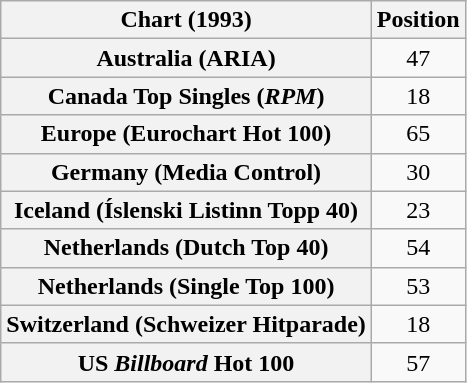<table class="wikitable sortable plainrowheaders" style="text-align:center">
<tr>
<th>Chart (1993)</th>
<th>Position</th>
</tr>
<tr>
<th scope="row">Australia (ARIA)</th>
<td>47</td>
</tr>
<tr>
<th scope="row">Canada Top Singles (<em>RPM</em>)</th>
<td>18</td>
</tr>
<tr>
<th scope="row">Europe (Eurochart Hot 100)</th>
<td>65</td>
</tr>
<tr>
<th scope="row">Germany (Media Control)</th>
<td>30</td>
</tr>
<tr>
<th scope="row">Iceland (Íslenski Listinn Topp 40)</th>
<td>23</td>
</tr>
<tr>
<th scope="row">Netherlands (Dutch Top 40)</th>
<td>54</td>
</tr>
<tr>
<th scope="row">Netherlands (Single Top 100)</th>
<td>53</td>
</tr>
<tr>
<th scope="row">Switzerland (Schweizer Hitparade)</th>
<td>18</td>
</tr>
<tr>
<th scope="row">US <em>Billboard</em> Hot 100</th>
<td>57</td>
</tr>
</table>
